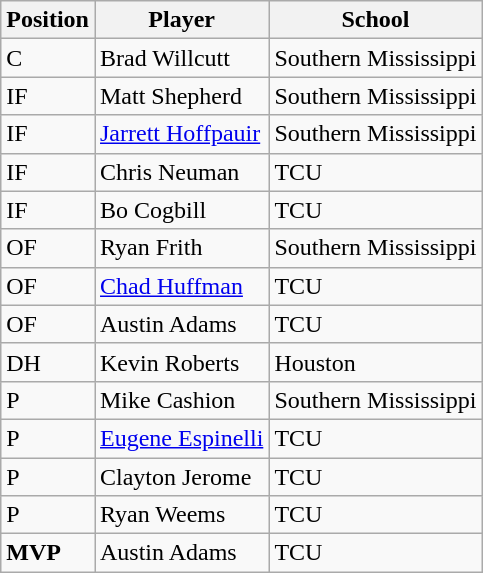<table class="wikitable">
<tr>
<th>Position</th>
<th>Player</th>
<th>School</th>
</tr>
<tr>
<td>C</td>
<td>Brad Willcutt</td>
<td>Southern Mississippi</td>
</tr>
<tr>
<td>IF</td>
<td>Matt Shepherd</td>
<td>Southern Mississippi</td>
</tr>
<tr>
<td>IF</td>
<td><a href='#'>Jarrett Hoffpauir</a></td>
<td>Southern Mississippi</td>
</tr>
<tr>
<td>IF</td>
<td>Chris Neuman</td>
<td>TCU</td>
</tr>
<tr>
<td>IF</td>
<td>Bo Cogbill</td>
<td>TCU</td>
</tr>
<tr>
<td>OF</td>
<td>Ryan Frith</td>
<td>Southern Mississippi</td>
</tr>
<tr>
<td>OF</td>
<td><a href='#'>Chad Huffman</a></td>
<td>TCU</td>
</tr>
<tr>
<td>OF</td>
<td>Austin Adams</td>
<td>TCU</td>
</tr>
<tr>
<td>DH</td>
<td>Kevin Roberts</td>
<td>Houston</td>
</tr>
<tr>
<td>P</td>
<td>Mike Cashion</td>
<td>Southern Mississippi</td>
</tr>
<tr>
<td>P</td>
<td><a href='#'>Eugene Espinelli</a></td>
<td>TCU</td>
</tr>
<tr>
<td>P</td>
<td>Clayton Jerome</td>
<td>TCU</td>
</tr>
<tr>
<td>P</td>
<td>Ryan Weems</td>
<td>TCU</td>
</tr>
<tr>
<td><strong>MVP</strong></td>
<td>Austin Adams</td>
<td>TCU</td>
</tr>
</table>
